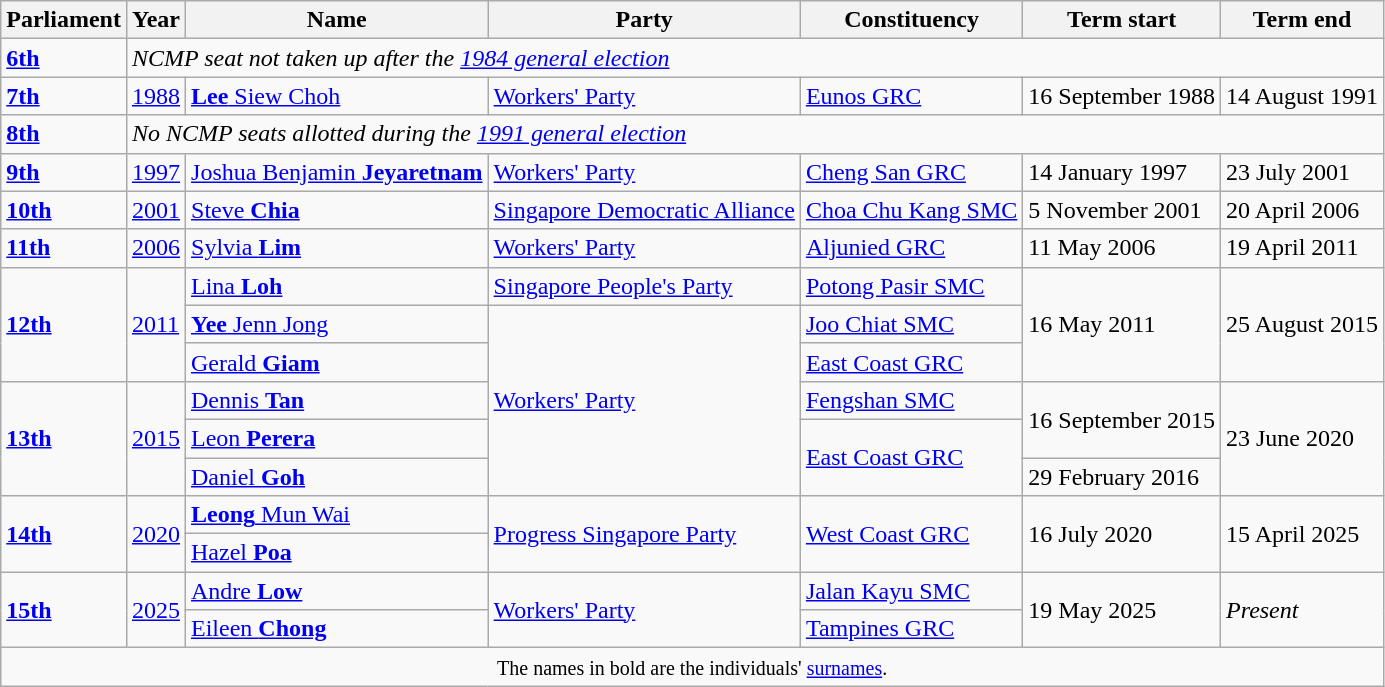<table class="wikitable" id="List of NCMPs table">
<tr>
<th>Parliament</th>
<th>Year</th>
<th>Name</th>
<th>Party</th>
<th>Constituency</th>
<th>Term start</th>
<th>Term end</th>
</tr>
<tr>
<td><strong><a href='#'>6th</a></strong></td>
<td colspan="6"><em>NCMP seat not taken up after the <a href='#'>1984 general election</a></em></td>
</tr>
<tr>
<td><strong><a href='#'>7th</a></strong></td>
<td><a href='#'>1988</a></td>
<td><a href='#'><strong>Lee</strong> Siew Choh</a></td>
<td><a href='#'>Workers' Party</a></td>
<td><a href='#'>Eunos GRC</a></td>
<td>16 September 1988</td>
<td>14 August 1991</td>
</tr>
<tr>
<td><strong><a href='#'>8th</a></strong></td>
<td colspan="6"><em>No NCMP seats allotted during the <a href='#'>1991 general election</a></em></td>
</tr>
<tr>
<td><strong><a href='#'>9th</a></strong></td>
<td><a href='#'>1997</a></td>
<td><a href='#'>Joshua Benjamin <strong>Jeyaretnam</strong></a><br></td>
<td><a href='#'>Workers' Party</a></td>
<td><a href='#'>Cheng San GRC</a></td>
<td>14 January 1997 </td>
<td>23 July 2001</td>
</tr>
<tr>
<td><strong><a href='#'>10th</a></strong></td>
<td><a href='#'>2001</a></td>
<td><a href='#'>Steve <strong>Chia</strong></a><br></td>
<td><a href='#'>Singapore Democratic Alliance</a></td>
<td><a href='#'>Choa Chu Kang SMC</a></td>
<td>5 November 2001</td>
<td>20 April 2006</td>
</tr>
<tr>
<td><strong><a href='#'>11th</a></strong></td>
<td><a href='#'>2006</a></td>
<td><a href='#'>Sylvia <strong>Lim</strong></a><br></td>
<td><a href='#'>Workers' Party</a></td>
<td><a href='#'>Aljunied GRC</a></td>
<td>11 May 2006</td>
<td>19 April 2011</td>
</tr>
<tr>
<td rowspan="3"><strong><a href='#'>12th</a></strong></td>
<td rowspan="3"><a href='#'>2011</a></td>
<td><a href='#'>Lina <strong>Loh</strong></a></td>
<td><a href='#'>Singapore People's Party</a></td>
<td><a href='#'>Potong Pasir SMC</a></td>
<td rowspan="3">16 May 2011</td>
<td rowspan="3">25 August 2015</td>
</tr>
<tr>
<td><a href='#'><strong>Yee</strong> Jenn Jong</a></td>
<td rowspan="5"><a href='#'>Workers' Party</a></td>
<td><a href='#'>Joo Chiat SMC</a></td>
</tr>
<tr>
<td><a href='#'>Gerald <strong>Giam</strong></a></td>
<td><a href='#'>East Coast GRC</a></td>
</tr>
<tr>
<td rowspan="3"><strong><a href='#'>13th</a></strong></td>
<td rowspan="3"><a href='#'>2015</a></td>
<td><a href='#'>Dennis <strong>Tan</strong></a></td>
<td><a href='#'>Fengshan SMC</a></td>
<td rowspan="2">16 September 2015</td>
<td rowspan="3">23 June 2020</td>
</tr>
<tr>
<td><a href='#'>Leon <strong>Perera</strong></a></td>
<td rowspan="2"><a href='#'>East Coast GRC</a></td>
</tr>
<tr>
<td><a href='#'>Daniel <strong>Goh</strong></a></td>
<td>29 February 2016</td>
</tr>
<tr>
<td rowspan="2"><strong><a href='#'>14th</a></strong></td>
<td rowspan="2"><a href='#'>2020</a></td>
<td><a href='#'><strong>Leong</strong> Mun Wai</a></td>
<td rowspan="2"><a href='#'>Progress Singapore Party</a></td>
<td rowspan="2"><a href='#'>West Coast GRC</a></td>
<td rowspan="2">16 July 2020</td>
<td rowspan="2">15 April 2025</td>
</tr>
<tr>
<td><a href='#'>Hazel <strong>Poa</strong></a></td>
</tr>
<tr>
<td rowspan="2"><strong><a href='#'>15th</a></strong></td>
<td rowspan="2"><a href='#'>2025</a></td>
<td><a href='#'>Andre <strong>Low</strong></a></td>
<td rowspan="2"><a href='#'>Workers' Party</a></td>
<td><a href='#'>Jalan Kayu SMC</a></td>
<td rowspan="2">19 May 2025</td>
<td rowspan="2"><em>Present</em></td>
</tr>
<tr>
<td><a href='#'>Eileen <strong>Chong</strong></a></td>
<td><a href='#'>Tampines GRC</a></td>
</tr>
<tr>
<td colspan="7" align="center"><small>The names in bold are the individuals' <a href='#'>surnames</a>.</small></td>
</tr>
</table>
